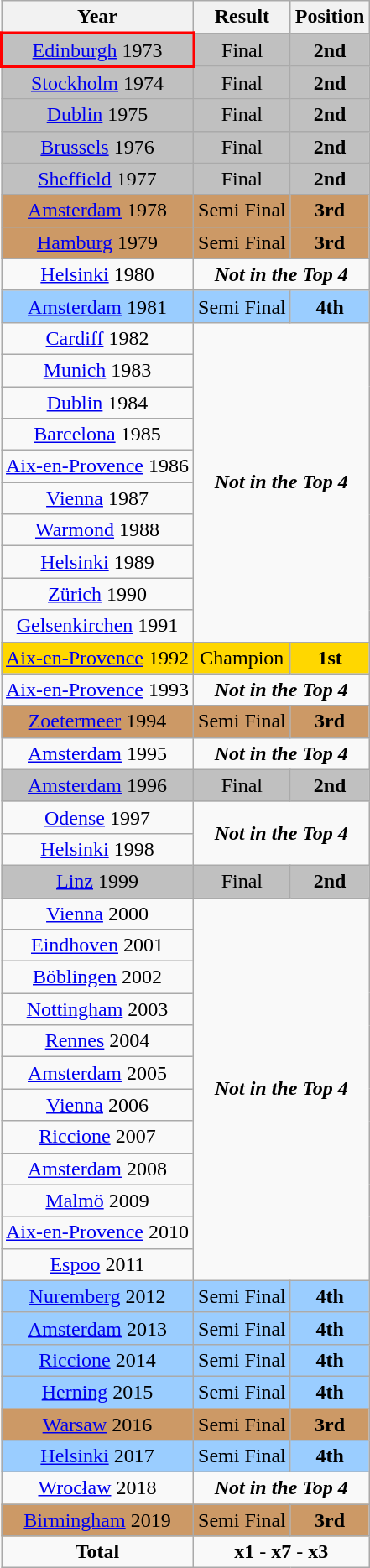<table class="wikitable" style="text-align: center;">
<tr>
<th>Year</th>
<th>Result</th>
<th>Position</th>
</tr>
<tr style="background:silver;">
<td style="border: 2px solid red"> <a href='#'>Edinburgh</a> 1973</td>
<td>Final</td>
<td><strong>2nd</strong></td>
</tr>
<tr style="background:silver;">
<td> <a href='#'>Stockholm</a> 1974</td>
<td>Final</td>
<td><strong>2nd</strong></td>
</tr>
<tr style="background:silver;">
<td> <a href='#'>Dublin</a> 1975</td>
<td>Final</td>
<td><strong>2nd</strong></td>
</tr>
<tr style="background:silver;">
<td> <a href='#'>Brussels</a> 1976</td>
<td>Final</td>
<td><strong>2nd</strong></td>
</tr>
<tr style="background:silver;">
<td> <a href='#'>Sheffield</a> 1977</td>
<td>Final</td>
<td><strong>2nd</strong></td>
</tr>
<tr style="background:#c96;">
<td> <a href='#'>Amsterdam</a> 1978</td>
<td>Semi Final</td>
<td><strong>3rd</strong></td>
</tr>
<tr style="background:#c96;">
<td> <a href='#'>Hamburg</a> 1979</td>
<td>Semi Final</td>
<td><strong>3rd</strong></td>
</tr>
<tr>
<td> <a href='#'>Helsinki</a> 1980</td>
<td rowspan="1" colspan="2" align="center"><strong><em>Not in the Top 4</em></strong></td>
</tr>
<tr style="background:#9acdff;">
<td> <a href='#'>Amsterdam</a> 1981</td>
<td>Semi Final</td>
<td><strong>4th</strong></td>
</tr>
<tr>
<td> <a href='#'>Cardiff</a> 1982</td>
<td rowspan="10" colspan="2" align="center"><strong><em>Not in the Top 4</em></strong></td>
</tr>
<tr>
<td> <a href='#'>Munich</a> 1983</td>
</tr>
<tr>
<td> <a href='#'>Dublin</a> 1984</td>
</tr>
<tr>
<td> <a href='#'>Barcelona</a> 1985</td>
</tr>
<tr>
<td> <a href='#'>Aix-en-Provence</a> 1986</td>
</tr>
<tr>
<td> <a href='#'>Vienna</a> 1987</td>
</tr>
<tr>
<td> <a href='#'>Warmond</a> 1988</td>
</tr>
<tr>
<td> <a href='#'>Helsinki</a> 1989</td>
</tr>
<tr>
<td> <a href='#'>Zürich</a> 1990</td>
</tr>
<tr>
<td> <a href='#'>Gelsenkirchen</a> 1991</td>
</tr>
<tr style="background:gold;">
<td> <a href='#'>Aix-en-Provence</a> 1992</td>
<td>Champion</td>
<td><strong>1st</strong></td>
</tr>
<tr>
<td> <a href='#'>Aix-en-Provence</a> 1993</td>
<td rowspan="1" colspan="2" align="center"><strong><em>Not in the Top 4</em></strong></td>
</tr>
<tr style="background:#c96;">
<td> <a href='#'>Zoetermeer</a> 1994</td>
<td>Semi Final</td>
<td><strong>3rd</strong></td>
</tr>
<tr>
<td> <a href='#'>Amsterdam</a> 1995</td>
<td rowspan="1" colspan="2" align="center"><strong><em>Not in the Top 4</em></strong></td>
</tr>
<tr style="background:silver;">
<td> <a href='#'>Amsterdam</a> 1996</td>
<td>Final</td>
<td><strong>2nd</strong></td>
</tr>
<tr>
<td> <a href='#'>Odense</a> 1997</td>
<td rowspan="2" colspan="2" align="center"><strong><em>Not in the Top 4</em></strong></td>
</tr>
<tr>
<td> <a href='#'>Helsinki</a> 1998</td>
</tr>
<tr style="background:silver;">
<td> <a href='#'>Linz</a> 1999</td>
<td>Final</td>
<td><strong>2nd</strong></td>
</tr>
<tr>
<td> <a href='#'>Vienna</a> 2000</td>
<td rowspan="12" colspan="2" align="center"><strong><em>Not in the Top 4</em></strong></td>
</tr>
<tr>
<td> <a href='#'>Eindhoven</a> 2001</td>
</tr>
<tr>
<td> <a href='#'>Böblingen</a> 2002</td>
</tr>
<tr>
<td> <a href='#'>Nottingham</a> 2003</td>
</tr>
<tr>
<td> <a href='#'>Rennes</a> 2004</td>
</tr>
<tr>
<td> <a href='#'>Amsterdam</a> 2005</td>
</tr>
<tr>
<td> <a href='#'>Vienna</a> 2006</td>
</tr>
<tr>
<td> <a href='#'>Riccione</a> 2007</td>
</tr>
<tr>
<td> <a href='#'>Amsterdam</a> 2008</td>
</tr>
<tr>
<td> <a href='#'>Malmö</a> 2009</td>
</tr>
<tr>
<td> <a href='#'>Aix-en-Provence</a> 2010</td>
</tr>
<tr>
<td> <a href='#'>Espoo</a> 2011</td>
</tr>
<tr style="background:#9acdff;">
<td> <a href='#'>Nuremberg</a> 2012</td>
<td>Semi Final</td>
<td><strong>4th</strong></td>
</tr>
<tr style="background:#9acdff;">
<td> <a href='#'>Amsterdam</a> 2013</td>
<td>Semi Final</td>
<td><strong>4th</strong></td>
</tr>
<tr style="background:#9acdff;">
<td> <a href='#'>Riccione</a> 2014</td>
<td>Semi Final</td>
<td><strong>4th</strong></td>
</tr>
<tr style="background:#9acdff;">
<td> <a href='#'>Herning</a> 2015</td>
<td>Semi Final</td>
<td><strong>4th</strong></td>
</tr>
<tr style="background:#c96;">
<td> <a href='#'>Warsaw</a> 2016</td>
<td>Semi Final</td>
<td><strong>3rd</strong></td>
</tr>
<tr style="background:#9acdff;">
<td> <a href='#'>Helsinki</a> 2017</td>
<td>Semi Final</td>
<td><strong>4th</strong></td>
</tr>
<tr>
<td> <a href='#'>Wrocław</a> 2018</td>
<td colspan="2" align="center"><strong><em>Not in the Top 4</em></strong></td>
</tr>
<tr style="background:#c96;">
<td> <a href='#'>Birmingham</a> 2019</td>
<td>Semi Final</td>
<td><strong>3rd</strong></td>
</tr>
<tr>
<td><strong>Total</strong></td>
<td rowspan="1" colspan="2" align="center"><strong>x1</strong> - <strong>x7</strong> - <strong>x3</strong></td>
</tr>
</table>
